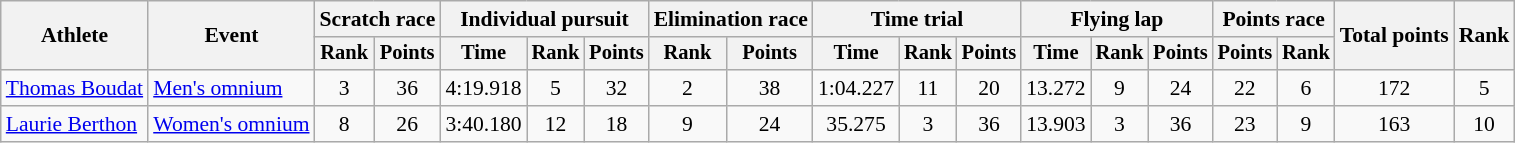<table class="wikitable" style="font-size:90%">
<tr>
<th rowspan="2">Athlete</th>
<th rowspan="2">Event</th>
<th colspan=2>Scratch race</th>
<th colspan=3>Individual pursuit</th>
<th colspan=2>Elimination race</th>
<th colspan=3>Time trial</th>
<th colspan=3>Flying lap</th>
<th colspan=2>Points race</th>
<th rowspan=2>Total points</th>
<th rowspan=2>Rank</th>
</tr>
<tr style="font-size:95%">
<th>Rank</th>
<th>Points</th>
<th>Time</th>
<th>Rank</th>
<th>Points</th>
<th>Rank</th>
<th>Points</th>
<th>Time</th>
<th>Rank</th>
<th>Points</th>
<th>Time</th>
<th>Rank</th>
<th>Points</th>
<th>Points</th>
<th>Rank</th>
</tr>
<tr align=center>
<td align=left><a href='#'>Thomas Boudat</a></td>
<td align=left><a href='#'>Men's omnium</a></td>
<td>3</td>
<td>36</td>
<td>4:19.918</td>
<td>5</td>
<td>32</td>
<td>2</td>
<td>38</td>
<td>1:04.227</td>
<td>11</td>
<td>20</td>
<td>13.272</td>
<td>9</td>
<td>24</td>
<td>22</td>
<td>6</td>
<td>172</td>
<td>5</td>
</tr>
<tr align=center>
<td align=left><a href='#'>Laurie Berthon</a></td>
<td align=left><a href='#'>Women's omnium</a></td>
<td>8</td>
<td>26</td>
<td>3:40.180</td>
<td>12</td>
<td>18</td>
<td>9</td>
<td>24</td>
<td>35.275</td>
<td>3</td>
<td>36</td>
<td>13.903</td>
<td>3</td>
<td>36</td>
<td>23</td>
<td>9</td>
<td>163</td>
<td>10</td>
</tr>
</table>
